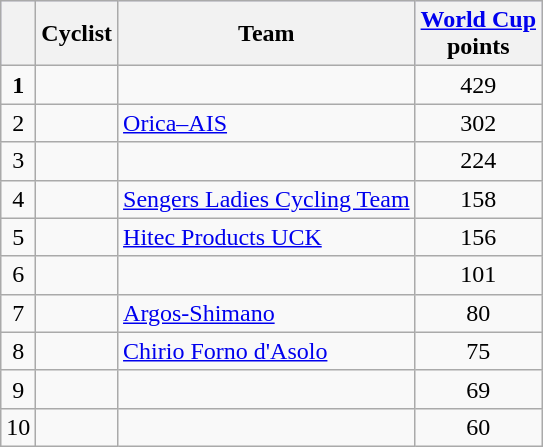<table class="wikitable">
<tr style="background:#ccccff;">
<th></th>
<th>Cyclist</th>
<th>Team</th>
<th><a href='#'>World Cup</a><br>points</th>
</tr>
<tr>
<td align=center><strong>1</strong></td>
<td></td>
<td></td>
<td align=center>429</td>
</tr>
<tr>
<td align=center>2</td>
<td></td>
<td><a href='#'>Orica–AIS</a></td>
<td align=center>302</td>
</tr>
<tr>
<td align=center>3</td>
<td></td>
<td></td>
<td align=center>224</td>
</tr>
<tr>
<td align=center>4</td>
<td></td>
<td><a href='#'>Sengers Ladies Cycling Team</a></td>
<td align=center>158</td>
</tr>
<tr>
<td align=center>5</td>
<td></td>
<td><a href='#'>Hitec Products UCK</a></td>
<td align=center>156</td>
</tr>
<tr>
<td align=center>6</td>
<td></td>
<td></td>
<td align=center>101</td>
</tr>
<tr>
<td align=center>7</td>
<td></td>
<td><a href='#'>Argos-Shimano</a></td>
<td align=center>80</td>
</tr>
<tr>
<td align=center>8</td>
<td></td>
<td><a href='#'>Chirio Forno d'Asolo</a></td>
<td align=center>75</td>
</tr>
<tr>
<td align=center>9</td>
<td></td>
<td></td>
<td align=center>69</td>
</tr>
<tr>
<td align=center>10</td>
<td></td>
<td></td>
<td align=center>60</td>
</tr>
</table>
